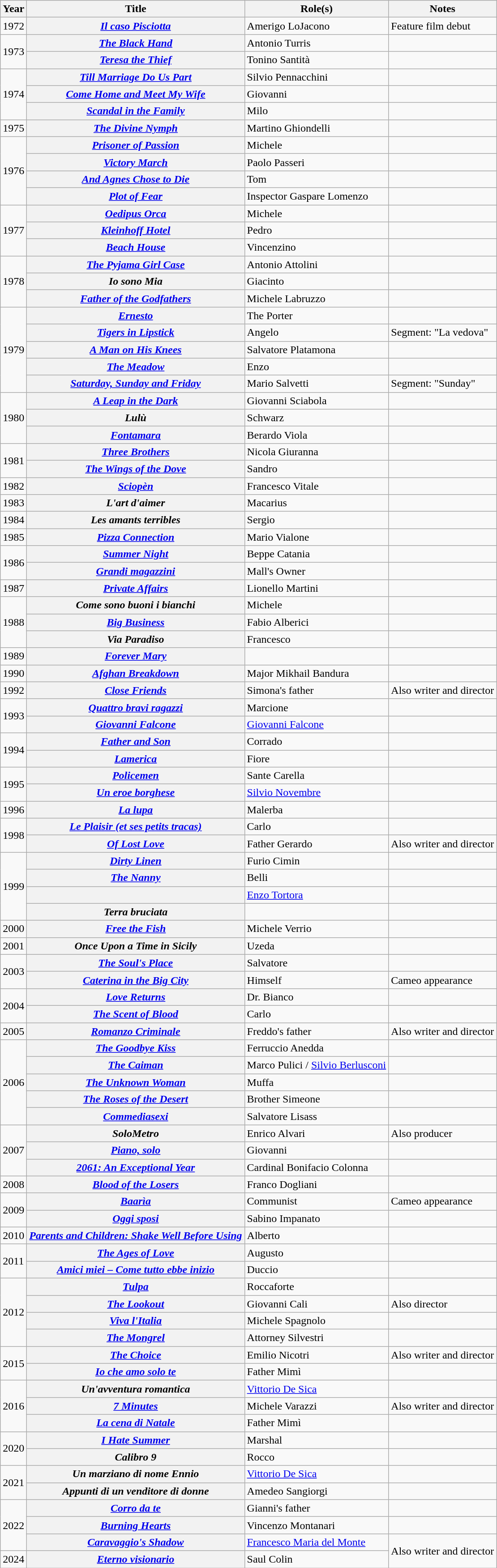<table class="wikitable plainrowheaders sortable">
<tr>
<th scope="col">Year</th>
<th scope="col">Title</th>
<th scope="col">Role(s)</th>
<th scope="col" class="unsortable">Notes</th>
</tr>
<tr>
<td>1972</td>
<th scope=row><em><a href='#'>Il caso Pisciotta</a></em></th>
<td>Amerigo LoJacono</td>
<td>Feature film debut</td>
</tr>
<tr>
<td rowspan=2>1973</td>
<th scope=row><em><a href='#'>The Black Hand</a></em></th>
<td>Antonio Turris</td>
<td></td>
</tr>
<tr>
<th scope=row><em><a href='#'>Teresa the Thief</a></em></th>
<td>Tonino Santità</td>
<td></td>
</tr>
<tr>
<td rowspan=3>1974</td>
<th scope=row><em><a href='#'>Till Marriage Do Us Part</a></em></th>
<td>Silvio Pennacchini</td>
<td></td>
</tr>
<tr>
<th scope=row><em><a href='#'>Come Home and Meet My Wife</a></em></th>
<td>Giovanni</td>
<td></td>
</tr>
<tr>
<th scope=row><em><a href='#'>Scandal in the Family</a></em></th>
<td>Milo</td>
<td></td>
</tr>
<tr>
<td>1975</td>
<th scope=row><em><a href='#'>The Divine Nymph</a></em></th>
<td>Martino Ghiondelli</td>
<td></td>
</tr>
<tr>
<td rowspan=4>1976</td>
<th scope=row><em><a href='#'>Prisoner of Passion</a></em></th>
<td>Michele</td>
<td></td>
</tr>
<tr>
<th scope=row><em><a href='#'>Victory March</a></em></th>
<td>Paolo Passeri</td>
<td></td>
</tr>
<tr>
<th scope=row><em><a href='#'>And Agnes Chose to Die</a></em></th>
<td>Tom</td>
<td></td>
</tr>
<tr>
<th scope=row><em><a href='#'>Plot of Fear</a></em></th>
<td>Inspector Gaspare Lomenzo</td>
<td></td>
</tr>
<tr>
<td rowspan=3>1977</td>
<th scope=row><em><a href='#'>Oedipus Orca</a></em></th>
<td>Michele</td>
<td></td>
</tr>
<tr>
<th scope=row><em><a href='#'>Kleinhoff Hotel</a></em></th>
<td>Pedro</td>
<td></td>
</tr>
<tr>
<th scope=row><em><a href='#'>Beach House</a></em></th>
<td>Vincenzino</td>
<td></td>
</tr>
<tr>
<td rowspan=3>1978</td>
<th scope=row><em><a href='#'>The Pyjama Girl Case</a></em></th>
<td>Antonio Attolini</td>
<td></td>
</tr>
<tr>
<th scope=row><em>Io sono Mia</em></th>
<td>Giacinto</td>
<td></td>
</tr>
<tr>
<th scope=row><em><a href='#'>Father of the Godfathers</a></em></th>
<td>Michele Labruzzo</td>
<td></td>
</tr>
<tr>
<td rowspan=5>1979</td>
<th scope=row><em><a href='#'>Ernesto</a></em></th>
<td>The Porter</td>
<td></td>
</tr>
<tr>
<th scope=row><em><a href='#'>Tigers in Lipstick</a></em></th>
<td>Angelo</td>
<td>Segment: "La vedova"</td>
</tr>
<tr>
<th scope=row><em><a href='#'>A Man on His Knees</a></em></th>
<td>Salvatore Platamona</td>
<td></td>
</tr>
<tr>
<th scope=row><em><a href='#'>The Meadow</a></em></th>
<td>Enzo</td>
<td></td>
</tr>
<tr>
<th scope=row><em><a href='#'>Saturday, Sunday and Friday</a></em></th>
<td>Mario Salvetti</td>
<td>Segment: "Sunday"</td>
</tr>
<tr>
<td rowspan=3>1980</td>
<th scope=row><em><a href='#'>A Leap in the Dark</a></em></th>
<td>Giovanni Sciabola</td>
<td></td>
</tr>
<tr>
<th scope=row><em>Lulù</em></th>
<td>Schwarz</td>
<td></td>
</tr>
<tr>
<th scope=row><em><a href='#'>Fontamara</a></em></th>
<td>Berardo Viola</td>
<td></td>
</tr>
<tr>
<td rowspan=2>1981</td>
<th scope=row><em><a href='#'>Three Brothers</a></em></th>
<td>Nicola Giuranna</td>
<td></td>
</tr>
<tr>
<th scope=row><em><a href='#'>The Wings of the Dove</a></em></th>
<td>Sandro</td>
<td></td>
</tr>
<tr>
<td>1982</td>
<th scope=row><em><a href='#'>Sciopèn</a></em></th>
<td>Francesco Vitale</td>
<td></td>
</tr>
<tr>
<td>1983</td>
<th scope=row><em>L'art d'aimer</em></th>
<td>Macarius</td>
<td></td>
</tr>
<tr>
<td>1984</td>
<th scope=row><em>Les amants terribles</em></th>
<td>Sergio</td>
<td></td>
</tr>
<tr>
<td>1985</td>
<th scope=row><em><a href='#'>Pizza Connection</a></em></th>
<td>Mario Vialone</td>
<td></td>
</tr>
<tr>
<td rowspan=2>1986</td>
<th scope=row><em><a href='#'>Summer Night</a></em></th>
<td>Beppe Catania</td>
<td></td>
</tr>
<tr>
<th scope=row><em><a href='#'>Grandi magazzini</a></em></th>
<td>Mall's Owner</td>
<td></td>
</tr>
<tr>
<td>1987</td>
<th scope=row><em><a href='#'>Private Affairs</a></em></th>
<td>Lionello Martini</td>
<td></td>
</tr>
<tr>
<td rowspan=3>1988</td>
<th scope=row><em>Come sono buoni i bianchi</em></th>
<td>Michele</td>
<td></td>
</tr>
<tr>
<th scope=row><em><a href='#'>Big Business</a></em></th>
<td>Fabio Alberici</td>
<td></td>
</tr>
<tr>
<th scope=row><em>Via Paradiso</em></th>
<td>Francesco</td>
<td></td>
</tr>
<tr>
<td>1989</td>
<th scope=row><em><a href='#'>Forever Mary</a></em></th>
<td></td>
<td></td>
</tr>
<tr>
<td>1990</td>
<th scope=row><em><a href='#'>Afghan Breakdown</a></em></th>
<td>Major Mikhail Bandura</td>
<td></td>
</tr>
<tr>
<td>1992</td>
<th scope=row><em><a href='#'>Close Friends</a></em></th>
<td>Simona's father</td>
<td>Also writer and director</td>
</tr>
<tr>
<td rowspan=2>1993</td>
<th scope=row><em><a href='#'>Quattro bravi ragazzi</a></em></th>
<td>Marcione</td>
<td></td>
</tr>
<tr>
<th scope=row><em><a href='#'>Giovanni Falcone</a></em></th>
<td><a href='#'>Giovanni Falcone</a></td>
<td></td>
</tr>
<tr>
<td rowspan=2>1994</td>
<th scope=row><em><a href='#'>Father and Son</a></em></th>
<td>Corrado</td>
<td></td>
</tr>
<tr>
<th scope=row><em><a href='#'>Lamerica</a></em></th>
<td>Fiore</td>
<td></td>
</tr>
<tr>
<td rowspan=2>1995</td>
<th scope=row><em><a href='#'>Policemen</a></em></th>
<td>Sante Carella</td>
<td></td>
</tr>
<tr>
<th scope=row><em><a href='#'>Un eroe borghese</a></em></th>
<td><a href='#'>Silvio Novembre</a></td>
<td></td>
</tr>
<tr>
<td>1996</td>
<th scope=row><em><a href='#'>La lupa</a></em></th>
<td>Malerba</td>
<td></td>
</tr>
<tr>
<td rowspan=2>1998</td>
<th scope=row><em><a href='#'>Le Plaisir (et ses petits tracas)</a></em></th>
<td>Carlo</td>
<td></td>
</tr>
<tr>
<th scope=row><em><a href='#'>Of Lost Love</a></em></th>
<td>Father Gerardo</td>
<td>Also writer and director</td>
</tr>
<tr>
<td rowspan=4>1999</td>
<th scope=row><em><a href='#'>Dirty Linen</a></em></th>
<td>Furio Cimin</td>
<td></td>
</tr>
<tr>
<th scope=row><em><a href='#'>The Nanny</a></em></th>
<td>Belli</td>
<td></td>
</tr>
<tr>
<th scope=row></th>
<td><a href='#'>Enzo Tortora</a></td>
<td></td>
</tr>
<tr>
<th scope=row><em>Terra bruciata</em></th>
<td></td>
<td></td>
</tr>
<tr>
<td>2000</td>
<th scope=row><em><a href='#'>Free the Fish</a></em></th>
<td>Michele Verrio</td>
<td></td>
</tr>
<tr>
<td>2001</td>
<th scope=row><em>Once Upon a Time in Sicily</em></th>
<td>Uzeda</td>
<td></td>
</tr>
<tr>
<td rowspan=2>2003</td>
<th scope=row><em><a href='#'>The Soul's Place</a></em></th>
<td>Salvatore</td>
<td></td>
</tr>
<tr>
<th scope=row><em><a href='#'>Caterina in the Big City</a></em></th>
<td>Himself</td>
<td>Cameo appearance</td>
</tr>
<tr>
<td rowspan=2>2004</td>
<th scope=row><em><a href='#'>Love Returns</a></em></th>
<td>Dr. Bianco</td>
<td></td>
</tr>
<tr>
<th scope=row><em><a href='#'>The Scent of Blood</a></em></th>
<td>Carlo</td>
<td></td>
</tr>
<tr>
<td>2005</td>
<th scope=row><em><a href='#'>Romanzo Criminale</a></em></th>
<td>Freddo's father</td>
<td>Also writer and director</td>
</tr>
<tr>
<td rowspan=5>2006</td>
<th scope=row><em><a href='#'>The Goodbye Kiss</a></em></th>
<td>Ferruccio Anedda</td>
<td></td>
</tr>
<tr>
<th scope=row><em><a href='#'>The Caiman</a></em></th>
<td>Marco Pulici / <a href='#'>Silvio Berlusconi</a></td>
<td></td>
</tr>
<tr>
<th scope=row><em><a href='#'>The Unknown Woman</a></em></th>
<td>Muffa</td>
<td></td>
</tr>
<tr>
<th scope=row><em><a href='#'>The Roses of the Desert</a></em></th>
<td>Brother Simeone</td>
<td></td>
</tr>
<tr>
<th scope=row><em><a href='#'>Commediasexi</a></em></th>
<td>Salvatore Lisass</td>
<td></td>
</tr>
<tr>
<td rowspan=3>2007</td>
<th scope=row><em>SoloMetro</em></th>
<td>Enrico Alvari</td>
<td>Also producer</td>
</tr>
<tr>
<th scope=row><em><a href='#'>Piano, solo</a></em></th>
<td>Giovanni</td>
<td></td>
</tr>
<tr>
<th scope=row><em><a href='#'>2061: An Exceptional Year</a></em></th>
<td>Cardinal Bonifacio Colonna</td>
<td></td>
</tr>
<tr>
<td>2008</td>
<th scope=row><em><a href='#'>Blood of the Losers</a></em></th>
<td>Franco Dogliani</td>
<td></td>
</tr>
<tr>
<td rowspan=2>2009</td>
<th scope=row><em><a href='#'>Baarìa</a></em></th>
<td>Communist</td>
<td>Cameo appearance</td>
</tr>
<tr>
<th scope=row><em><a href='#'>Oggi sposi</a></em></th>
<td>Sabino Impanato</td>
<td></td>
</tr>
<tr>
<td>2010</td>
<th scope=row><em><a href='#'>Parents and Children: Shake Well Before Using</a></em></th>
<td>Alberto</td>
<td></td>
</tr>
<tr>
<td rowspan=2>2011</td>
<th scope=row><em><a href='#'>The Ages of Love</a></em></th>
<td>Augusto</td>
<td></td>
</tr>
<tr>
<th scope=row><em><a href='#'>Amici miei – Come tutto ebbe inizio</a></em></th>
<td>Duccio</td>
<td></td>
</tr>
<tr>
<td rowspan=4>2012</td>
<th scope=row><em><a href='#'>Tulpa</a></em></th>
<td>Roccaforte</td>
<td></td>
</tr>
<tr>
<th scope=row><em><a href='#'>The Lookout</a></em></th>
<td>Giovanni Cali</td>
<td>Also director</td>
</tr>
<tr>
<th scope=row><em><a href='#'>Viva l'Italia</a></em></th>
<td>Michele Spagnolo</td>
<td></td>
</tr>
<tr>
<th scope=row><em><a href='#'>The Mongrel</a></em></th>
<td>Attorney Silvestri</td>
<td></td>
</tr>
<tr>
<td rowspan=2>2015</td>
<th scope=row><em><a href='#'>The Choice</a></em></th>
<td>Emilio Nicotri</td>
<td>Also writer and director</td>
</tr>
<tr>
<th scope=row><em><a href='#'>Io che amo solo te</a></em></th>
<td>Father Mimì</td>
<td></td>
</tr>
<tr>
<td rowspan=3>2016</td>
<th scope=row><em>Un'avventura romantica</em></th>
<td><a href='#'>Vittorio De Sica</a></td>
<td></td>
</tr>
<tr>
<th scope=row><em><a href='#'>7 Minutes</a></em></th>
<td>Michele Varazzi</td>
<td>Also writer and director</td>
</tr>
<tr>
<th scope=row><em><a href='#'>La cena di Natale</a></em></th>
<td>Father Mimì</td>
<td></td>
</tr>
<tr>
<td rowspan=2>2020</td>
<th scope=row><em><a href='#'>I Hate Summer</a></em></th>
<td>Marshal</td>
<td></td>
</tr>
<tr>
<th scope=row><em>Calibro 9</em></th>
<td>Rocco</td>
<td></td>
</tr>
<tr>
<td rowspan=2>2021</td>
<th scope=row><em>Un marziano di nome Ennio</em></th>
<td><a href='#'>Vittorio De Sica</a></td>
<td></td>
</tr>
<tr>
<th scope=row><em>Appunti di un venditore di donne</em></th>
<td>Amedeo Sangiorgi</td>
<td></td>
</tr>
<tr>
<td rowspan=3>2022</td>
<th scope=row><em><a href='#'>Corro da te</a></em></th>
<td>Gianni's father</td>
<td></td>
</tr>
<tr>
<th scope=row><em><a href='#'>Burning Hearts</a></em></th>
<td>Vincenzo Montanari</td>
<td></td>
</tr>
<tr>
<th scope=row><em><a href='#'>Caravaggio's Shadow</a></em></th>
<td><a href='#'>Francesco Maria del Monte</a></td>
<td rowspan=2>Also writer and director</td>
</tr>
<tr>
<td>2024</td>
<th scope=row><em><a href='#'>Eterno visionario</a></em></th>
<td>Saul Colin</td>
</tr>
</table>
